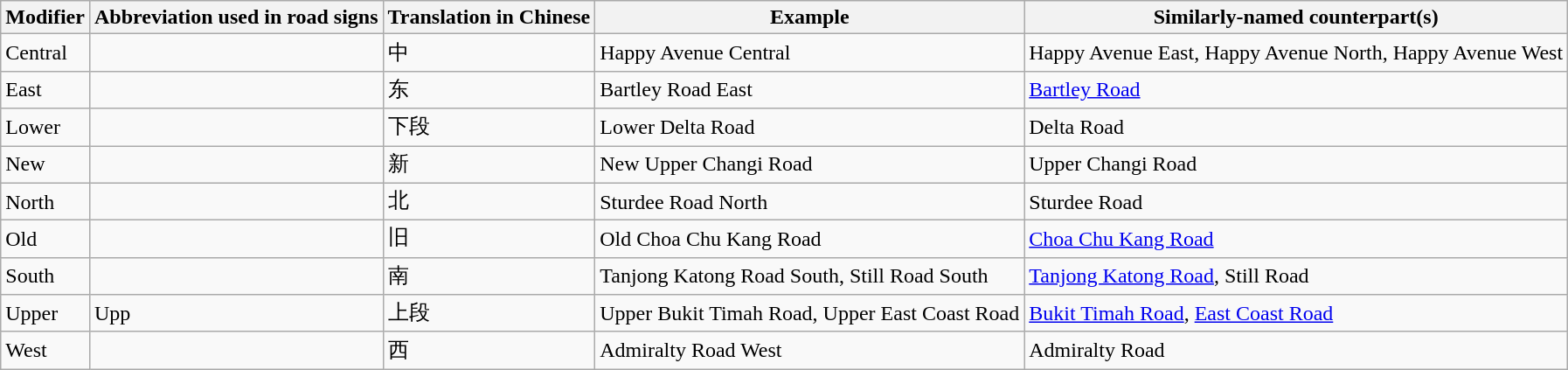<table class="wikitable">
<tr>
<th>Modifier</th>
<th>Abbreviation used in road signs</th>
<th>Translation in Chinese</th>
<th>Example</th>
<th>Similarly-named counterpart(s)</th>
</tr>
<tr>
<td>Central</td>
<td></td>
<td>中</td>
<td>Happy Avenue Central</td>
<td>Happy Avenue East, Happy Avenue North, Happy Avenue West</td>
</tr>
<tr>
<td>East</td>
<td></td>
<td>东</td>
<td>Bartley Road East</td>
<td><a href='#'>Bartley Road</a></td>
</tr>
<tr>
<td>Lower</td>
<td></td>
<td>下段</td>
<td>Lower Delta Road</td>
<td>Delta Road</td>
</tr>
<tr>
<td>New</td>
<td></td>
<td>新</td>
<td>New Upper Changi Road</td>
<td>Upper Changi Road</td>
</tr>
<tr>
<td>North</td>
<td></td>
<td>北</td>
<td>Sturdee Road North</td>
<td>Sturdee Road</td>
</tr>
<tr>
<td>Old</td>
<td></td>
<td>旧</td>
<td>Old Choa Chu Kang Road</td>
<td><a href='#'>Choa Chu Kang Road</a></td>
</tr>
<tr>
<td>South</td>
<td></td>
<td>南</td>
<td>Tanjong Katong Road South, Still Road South</td>
<td><a href='#'>Tanjong Katong Road</a>, Still Road</td>
</tr>
<tr>
<td>Upper</td>
<td>Upp</td>
<td>上段</td>
<td>Upper Bukit Timah Road, Upper East Coast Road</td>
<td><a href='#'>Bukit Timah Road</a>, <a href='#'>East Coast Road</a></td>
</tr>
<tr>
<td>West</td>
<td></td>
<td>西</td>
<td>Admiralty Road West</td>
<td>Admiralty Road</td>
</tr>
</table>
